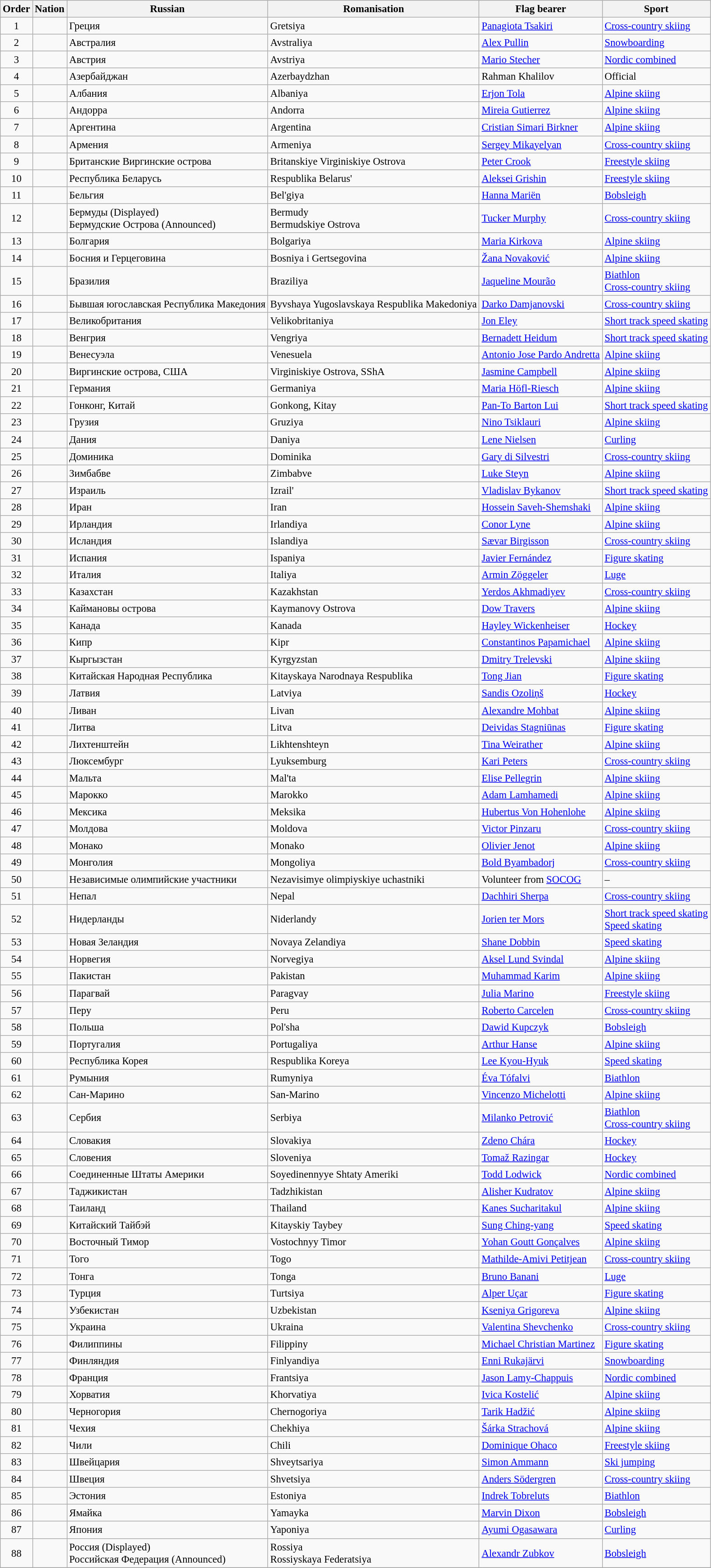<table class="wikitable sortable" style="font-size:95%">
<tr>
<th>Order</th>
<th>Nation</th>
<th>Russian</th>
<th>Romanisation</th>
<th>Flag bearer</th>
<th>Sport</th>
</tr>
<tr>
<td align=center>1</td>
<td></td>
<td>Греция</td>
<td>Gretsiya</td>
<td><a href='#'>Panagiota Tsakiri</a></td>
<td><a href='#'>Cross-country skiing</a></td>
</tr>
<tr>
<td align=center>2</td>
<td></td>
<td>Австралия</td>
<td>Avstraliya</td>
<td><a href='#'>Alex Pullin</a></td>
<td><a href='#'>Snowboarding</a></td>
</tr>
<tr>
<td align=center>3</td>
<td></td>
<td>Австрия</td>
<td>Avstriya</td>
<td><a href='#'>Mario Stecher</a></td>
<td><a href='#'>Nordic combined</a></td>
</tr>
<tr>
<td align=center>4</td>
<td></td>
<td>Азербайджан</td>
<td>Azerbaydzhan</td>
<td>Rahman Khalilov</td>
<td>Official</td>
</tr>
<tr>
<td align=center>5</td>
<td></td>
<td>Албания</td>
<td>Albaniya</td>
<td><a href='#'>Erjon Tola</a></td>
<td><a href='#'>Alpine skiing</a></td>
</tr>
<tr>
<td align=center>6</td>
<td></td>
<td>Андорра</td>
<td>Andorra</td>
<td><a href='#'>Mireia Gutierrez</a></td>
<td><a href='#'>Alpine skiing</a></td>
</tr>
<tr>
<td align=center>7</td>
<td></td>
<td>Аргентина</td>
<td>Argentina</td>
<td><a href='#'>Cristian Simari Birkner</a></td>
<td><a href='#'>Alpine skiing</a></td>
</tr>
<tr>
<td align=center>8</td>
<td></td>
<td>Армения</td>
<td>Armeniya</td>
<td><a href='#'>Sergey Mikayelyan</a></td>
<td><a href='#'>Cross-country skiing</a></td>
</tr>
<tr>
<td align=center>9</td>
<td></td>
<td>Британские Виргинские острова</td>
<td>Britanskiye Virginiskiye Ostrova</td>
<td><a href='#'>Peter Crook</a></td>
<td><a href='#'>Freestyle skiing</a></td>
</tr>
<tr>
<td align=center>10</td>
<td></td>
<td>Республика Беларусь</td>
<td>Respublika Belarus'</td>
<td><a href='#'>Aleksei Grishin</a></td>
<td><a href='#'>Freestyle skiing</a></td>
</tr>
<tr>
<td align=center>11</td>
<td></td>
<td>Бельгия</td>
<td>Bel'giya</td>
<td><a href='#'>Hanna Mariën</a></td>
<td><a href='#'>Bobsleigh</a></td>
</tr>
<tr>
<td align=center>12</td>
<td></td>
<td>Бермуды (Displayed)<br>Бермудские Острова (Announced)</td>
<td>Bermudy<br>Bermudskiye Ostrova</td>
<td><a href='#'>Tucker Murphy</a></td>
<td><a href='#'>Cross-country skiing</a></td>
</tr>
<tr>
<td align=center>13</td>
<td></td>
<td>Болгария</td>
<td>Bolgariya</td>
<td><a href='#'>Maria Kirkova</a></td>
<td><a href='#'>Alpine skiing</a></td>
</tr>
<tr>
<td align=center>14</td>
<td></td>
<td>Босния и Герцеговина</td>
<td>Bosniya i Gertsegovina</td>
<td><a href='#'>Žana Novaković</a></td>
<td><a href='#'>Alpine skiing</a></td>
</tr>
<tr>
<td align=center>15</td>
<td></td>
<td>Бразилия</td>
<td>Braziliya</td>
<td><a href='#'>Jaqueline Mourão</a></td>
<td><a href='#'>Biathlon</a><br><a href='#'>Cross-country skiing</a></td>
</tr>
<tr>
<td align=center>16</td>
<td></td>
<td>Бывшая югославская Республика Македония</td>
<td>Byvshaya Yugoslavskaya Respublika Makedoniya</td>
<td><a href='#'>Darko Damjanovski</a></td>
<td><a href='#'>Cross-country skiing</a></td>
</tr>
<tr>
<td align=center>17</td>
<td></td>
<td>Великобритания</td>
<td>Velikobritaniya</td>
<td><a href='#'>Jon Eley</a></td>
<td><a href='#'>Short track speed skating</a></td>
</tr>
<tr>
<td align=center>18</td>
<td></td>
<td>Венгрия</td>
<td>Vengriya</td>
<td><a href='#'>Bernadett Heidum</a></td>
<td><a href='#'>Short track speed skating</a></td>
</tr>
<tr>
<td align=center>19</td>
<td></td>
<td>Венесуэла</td>
<td>Venesuela</td>
<td><a href='#'>Antonio Jose Pardo Andretta</a></td>
<td><a href='#'>Alpine skiing</a></td>
</tr>
<tr>
<td align=center>20</td>
<td></td>
<td>Виргинские острова, США</td>
<td>Virginiskiye Ostrova, SShA</td>
<td><a href='#'>Jasmine Campbell</a></td>
<td><a href='#'>Alpine skiing</a></td>
</tr>
<tr>
<td align=center>21</td>
<td></td>
<td>Германия</td>
<td>Germaniya</td>
<td><a href='#'>Maria Höfl-Riesch</a></td>
<td><a href='#'>Alpine skiing</a></td>
</tr>
<tr>
<td align=center>22</td>
<td></td>
<td>Гонконг, Китай</td>
<td>Gonkong, Kitay</td>
<td><a href='#'>Pan-To Barton Lui</a></td>
<td><a href='#'>Short track speed skating</a></td>
</tr>
<tr>
<td align=center>23</td>
<td></td>
<td>Грузия</td>
<td>Gruziya</td>
<td><a href='#'>Nino Tsiklauri</a></td>
<td><a href='#'>Alpine skiing</a></td>
</tr>
<tr>
<td align=center>24</td>
<td></td>
<td>Дания</td>
<td>Daniya</td>
<td><a href='#'>Lene Nielsen</a></td>
<td><a href='#'>Curling</a></td>
</tr>
<tr>
<td align=center>25</td>
<td></td>
<td>Доминика</td>
<td>Dominika</td>
<td><a href='#'>Gary di Silvestri</a></td>
<td><a href='#'>Cross-country skiing</a></td>
</tr>
<tr>
<td align=center>26</td>
<td></td>
<td>Зимбабве</td>
<td>Zimbabve</td>
<td><a href='#'>Luke Steyn</a></td>
<td><a href='#'>Alpine skiing</a></td>
</tr>
<tr>
<td align=center>27</td>
<td></td>
<td>Израиль</td>
<td>Izrail'</td>
<td><a href='#'>Vladislav Bykanov</a></td>
<td><a href='#'>Short track speed skating</a></td>
</tr>
<tr>
<td align=center>28</td>
<td></td>
<td>Иран</td>
<td>Iran</td>
<td><a href='#'>Hossein Saveh-Shemshaki</a></td>
<td><a href='#'>Alpine skiing</a></td>
</tr>
<tr>
<td align=center>29</td>
<td></td>
<td>Ирландия</td>
<td>Irlandiya</td>
<td><a href='#'>Conor Lyne</a></td>
<td><a href='#'>Alpine skiing</a></td>
</tr>
<tr>
<td align=center>30</td>
<td></td>
<td>Исландия</td>
<td>Islandiya</td>
<td><a href='#'>Sævar Birgisson</a></td>
<td><a href='#'>Cross-country skiing</a></td>
</tr>
<tr>
<td align=center>31</td>
<td></td>
<td>Испания</td>
<td>Ispaniya</td>
<td><a href='#'>Javier Fernández</a></td>
<td><a href='#'>Figure skating</a></td>
</tr>
<tr>
<td align=center>32</td>
<td></td>
<td>Италия</td>
<td>Italiya</td>
<td><a href='#'>Armin Zöggeler</a></td>
<td><a href='#'>Luge</a></td>
</tr>
<tr>
<td align=center>33</td>
<td></td>
<td>Казахстан</td>
<td>Kazakhstan</td>
<td><a href='#'>Yerdos Akhmadiyev</a></td>
<td><a href='#'>Cross-country skiing</a></td>
</tr>
<tr>
<td align=center>34</td>
<td></td>
<td>Каймановы острова</td>
<td>Kaymanovy Ostrova</td>
<td><a href='#'>Dow Travers</a></td>
<td><a href='#'>Alpine skiing</a></td>
</tr>
<tr>
<td align=center>35</td>
<td></td>
<td>Канада</td>
<td>Kanada</td>
<td><a href='#'>Hayley Wickenheiser</a></td>
<td><a href='#'>Hockey</a></td>
</tr>
<tr>
<td align=center>36</td>
<td></td>
<td>Кипр</td>
<td>Kipr</td>
<td><a href='#'>Constantinos Papamichael</a></td>
<td><a href='#'>Alpine skiing</a></td>
</tr>
<tr>
<td align=center>37</td>
<td></td>
<td>Кыргызстан</td>
<td>Kyrgyzstan</td>
<td><a href='#'>Dmitry Trelevski</a></td>
<td><a href='#'>Alpine skiing</a></td>
</tr>
<tr>
<td align=center>38</td>
<td></td>
<td>Китайская Народная Республика</td>
<td>Kitayskaya Narodnaya Respublika</td>
<td><a href='#'>Tong Jian</a></td>
<td><a href='#'>Figure skating</a></td>
</tr>
<tr>
<td align=center>39</td>
<td></td>
<td>Латвия</td>
<td>Latviya</td>
<td><a href='#'>Sandis Ozoliņš</a></td>
<td><a href='#'>Hockey</a></td>
</tr>
<tr>
<td align=center>40</td>
<td></td>
<td>Ливан</td>
<td>Livan</td>
<td><a href='#'>Alexandre Mohbat</a></td>
<td><a href='#'>Alpine skiing</a></td>
</tr>
<tr>
<td align=center>41</td>
<td></td>
<td>Литва</td>
<td>Litva</td>
<td><a href='#'>Deividas Stagniūnas</a></td>
<td><a href='#'>Figure skating</a></td>
</tr>
<tr>
<td align=center>42</td>
<td></td>
<td>Лихтенштейн</td>
<td>Likhtenshteyn</td>
<td><a href='#'>Tina Weirather</a></td>
<td><a href='#'>Alpine skiing</a></td>
</tr>
<tr>
<td align=center>43</td>
<td></td>
<td>Люксембург</td>
<td>Lyuksemburg</td>
<td><a href='#'>Kari Peters</a></td>
<td><a href='#'>Cross-country skiing</a></td>
</tr>
<tr>
<td align=center>44</td>
<td></td>
<td>Мальта</td>
<td>Mal'ta</td>
<td><a href='#'>Elise Pellegrin</a></td>
<td><a href='#'>Alpine skiing</a></td>
</tr>
<tr>
<td align=center>45</td>
<td></td>
<td>Марокко</td>
<td>Marokko</td>
<td><a href='#'>Adam Lamhamedi</a></td>
<td><a href='#'>Alpine skiing</a></td>
</tr>
<tr>
<td align=center>46</td>
<td></td>
<td>Мексика</td>
<td>Meksika</td>
<td><a href='#'>Hubertus Von Hohenlohe</a></td>
<td><a href='#'>Alpine skiing</a></td>
</tr>
<tr>
<td align=center>47</td>
<td></td>
<td>Молдова</td>
<td>Moldova</td>
<td><a href='#'>Victor Pinzaru</a></td>
<td><a href='#'>Cross-country skiing</a></td>
</tr>
<tr>
<td align=center>48</td>
<td></td>
<td>Монако</td>
<td>Monako</td>
<td><a href='#'>Olivier Jenot</a></td>
<td><a href='#'>Alpine skiing</a></td>
</tr>
<tr>
<td align=center>49</td>
<td></td>
<td>Монголия</td>
<td>Mongoliya</td>
<td><a href='#'>Bold Byambadorj</a></td>
<td><a href='#'>Cross-country skiing</a></td>
</tr>
<tr>
<td align=center>50</td>
<td></td>
<td>Независимые олимпийские участники</td>
<td>Nezavisimye olimpiyskiye uchastniki</td>
<td>Volunteer from <a href='#'>SOCOG</a></td>
<td>–</td>
</tr>
<tr>
<td align=center>51</td>
<td></td>
<td>Непал</td>
<td>Nepal</td>
<td><a href='#'>Dachhiri Sherpa</a></td>
<td><a href='#'>Cross-country skiing</a></td>
</tr>
<tr>
<td align=center>52</td>
<td></td>
<td>Нидерланды</td>
<td>Niderlandy</td>
<td><a href='#'>Jorien ter Mors</a></td>
<td><a href='#'>Short track speed skating</a><br><a href='#'>Speed skating</a></td>
</tr>
<tr>
<td align=center>53</td>
<td></td>
<td>Новая Зеландия</td>
<td>Novaya Zelandiya</td>
<td><a href='#'>Shane Dobbin</a></td>
<td><a href='#'>Speed skating</a></td>
</tr>
<tr>
<td align=center>54</td>
<td></td>
<td>Норвегия</td>
<td>Norvegiya</td>
<td><a href='#'>Aksel Lund Svindal</a></td>
<td><a href='#'>Alpine skiing</a></td>
</tr>
<tr>
<td align=center>55</td>
<td></td>
<td>Пакистан</td>
<td>Pakistan</td>
<td><a href='#'>Muhammad Karim</a></td>
<td><a href='#'>Alpine skiing</a></td>
</tr>
<tr>
<td align=center>56</td>
<td></td>
<td>Парагвай</td>
<td>Paragvay</td>
<td><a href='#'>Julia Marino</a></td>
<td><a href='#'>Freestyle skiing</a></td>
</tr>
<tr>
<td align=center>57</td>
<td></td>
<td>Перу</td>
<td>Peru</td>
<td><a href='#'>Roberto Carcelen</a></td>
<td><a href='#'>Cross-country skiing</a></td>
</tr>
<tr>
<td align=center>58</td>
<td></td>
<td>Польша</td>
<td>Pol'sha</td>
<td><a href='#'>Dawid Kupczyk</a></td>
<td><a href='#'>Bobsleigh</a></td>
</tr>
<tr>
<td align=center>59</td>
<td></td>
<td>Португалия</td>
<td>Portugaliya</td>
<td><a href='#'>Arthur Hanse</a></td>
<td><a href='#'>Alpine skiing</a></td>
</tr>
<tr>
<td align=center>60</td>
<td></td>
<td>Республика Корея</td>
<td>Respublika Koreya</td>
<td><a href='#'>Lee Kyou-Hyuk</a></td>
<td><a href='#'>Speed skating</a></td>
</tr>
<tr>
<td align=center>61</td>
<td></td>
<td>Румыния</td>
<td>Rumyniya</td>
<td><a href='#'>Éva Tófalvi</a></td>
<td><a href='#'>Biathlon</a></td>
</tr>
<tr>
<td align=center>62</td>
<td></td>
<td>Сан-Марино</td>
<td>San-Marino</td>
<td><a href='#'>Vincenzo Michelotti</a></td>
<td><a href='#'>Alpine skiing</a></td>
</tr>
<tr>
<td align=center>63</td>
<td></td>
<td>Сербия</td>
<td>Serbiya</td>
<td><a href='#'>Milanko Petrović</a></td>
<td><a href='#'>Biathlon</a><br><a href='#'>Cross-country skiing</a></td>
</tr>
<tr>
<td align=center>64</td>
<td></td>
<td>Словакия</td>
<td>Slovakiya</td>
<td><a href='#'>Zdeno Chára</a></td>
<td><a href='#'>Hockey</a></td>
</tr>
<tr>
<td align=center>65</td>
<td></td>
<td>Словения</td>
<td>Sloveniya</td>
<td><a href='#'>Tomaž Razingar</a></td>
<td><a href='#'>Hockey</a></td>
</tr>
<tr>
<td align=center>66</td>
<td></td>
<td>Соединенные Штаты Америки</td>
<td>Soyedinennyye Shtaty Ameriki</td>
<td><a href='#'>Todd Lodwick</a></td>
<td><a href='#'>Nordic combined</a></td>
</tr>
<tr>
<td align=center>67</td>
<td></td>
<td>Таджикистан</td>
<td>Tadzhikistan</td>
<td><a href='#'>Alisher Kudratov</a></td>
<td><a href='#'>Alpine skiing</a></td>
</tr>
<tr>
<td align=center>68</td>
<td></td>
<td>Таиланд</td>
<td>Thailand</td>
<td><a href='#'>Kanes Sucharitakul</a></td>
<td><a href='#'>Alpine skiing</a></td>
</tr>
<tr>
<td align=center>69</td>
<td></td>
<td>Китайский Тайбэй</td>
<td>Kitayskiy Taybey</td>
<td><a href='#'>Sung Ching-yang</a></td>
<td><a href='#'>Speed skating</a></td>
</tr>
<tr>
<td align=center>70</td>
<td></td>
<td>Восточный Тимор</td>
<td>Vostochnyy Timor</td>
<td><a href='#'>Yohan Goutt Gonçalves</a></td>
<td><a href='#'>Alpine skiing</a></td>
</tr>
<tr>
<td align=center>71</td>
<td></td>
<td>Того</td>
<td>Togo</td>
<td><a href='#'>Mathilde-Amivi Petitjean</a></td>
<td><a href='#'>Cross-country skiing</a></td>
</tr>
<tr>
<td align=center>72</td>
<td></td>
<td>Тонга</td>
<td>Tonga</td>
<td><a href='#'>Bruno Banani</a></td>
<td><a href='#'>Luge</a></td>
</tr>
<tr>
<td align=center>73</td>
<td></td>
<td>Турция</td>
<td>Turtsiya</td>
<td><a href='#'>Alper Uçar</a></td>
<td><a href='#'>Figure skating</a></td>
</tr>
<tr>
<td align=center>74</td>
<td></td>
<td>Узбекистан</td>
<td>Uzbekistan</td>
<td><a href='#'>Kseniya Grigoreva</a></td>
<td><a href='#'>Alpine skiing</a></td>
</tr>
<tr>
<td align=center>75</td>
<td></td>
<td>Украина</td>
<td>Ukraina</td>
<td><a href='#'>Valentina Shevchenko</a></td>
<td><a href='#'>Cross-country skiing</a></td>
</tr>
<tr>
<td align=center>76</td>
<td></td>
<td>Филиппины</td>
<td>Filippiny</td>
<td><a href='#'>Michael Christian Martinez</a></td>
<td><a href='#'>Figure skating</a></td>
</tr>
<tr>
<td align=center>77</td>
<td></td>
<td>Финляндия</td>
<td>Finlyandiya</td>
<td><a href='#'>Enni Rukajärvi</a></td>
<td><a href='#'>Snowboarding</a></td>
</tr>
<tr>
<td align=center>78</td>
<td></td>
<td>Франция</td>
<td>Frantsiya</td>
<td><a href='#'>Jason Lamy-Chappuis</a></td>
<td><a href='#'>Nordic combined</a></td>
</tr>
<tr>
<td align=center>79</td>
<td></td>
<td>Хорватия</td>
<td>Khorvatiya</td>
<td><a href='#'>Ivica Kostelić</a></td>
<td><a href='#'>Alpine skiing</a></td>
</tr>
<tr>
<td align=center>80</td>
<td></td>
<td>Черногория</td>
<td>Chernogoriya</td>
<td><a href='#'>Tarik Hadžić</a></td>
<td><a href='#'>Alpine skiing</a></td>
</tr>
<tr>
<td align=center>81</td>
<td></td>
<td>Чехия</td>
<td>Chekhiya</td>
<td><a href='#'>Šárka Strachová</a></td>
<td><a href='#'>Alpine skiing</a></td>
</tr>
<tr>
<td align=center>82</td>
<td></td>
<td>Чили</td>
<td>Chili</td>
<td><a href='#'>Dominique Ohaco</a></td>
<td><a href='#'>Freestyle skiing</a></td>
</tr>
<tr>
<td align=center>83</td>
<td></td>
<td>Швейцария</td>
<td>Shveytsariya</td>
<td><a href='#'>Simon Ammann</a></td>
<td><a href='#'>Ski jumping</a></td>
</tr>
<tr>
<td align=center>84</td>
<td></td>
<td>Швеция</td>
<td>Shvetsiya</td>
<td><a href='#'>Anders Södergren</a></td>
<td><a href='#'>Cross-country skiing</a></td>
</tr>
<tr>
<td align=center>85</td>
<td></td>
<td>Эстония</td>
<td>Estoniya</td>
<td><a href='#'>Indrek Tobreluts</a></td>
<td><a href='#'>Biathlon</a></td>
</tr>
<tr>
<td align=center>86</td>
<td></td>
<td>Ямайка</td>
<td>Yamayka</td>
<td><a href='#'>Marvin Dixon</a></td>
<td><a href='#'>Bobsleigh</a></td>
</tr>
<tr>
<td align=center>87</td>
<td></td>
<td>Япония</td>
<td>Yaponiya</td>
<td><a href='#'>Ayumi Ogasawara</a></td>
<td><a href='#'>Curling</a></td>
</tr>
<tr>
<td align=center>88</td>
<td></td>
<td>Россия (Displayed)<br>Российская Федерация (Announced)</td>
<td>Rossiya<br>Rossiyskaya Federatsiya</td>
<td><a href='#'>Alexandr Zubkov</a></td>
<td><a href='#'>Bobsleigh</a></td>
</tr>
<tr>
</tr>
</table>
